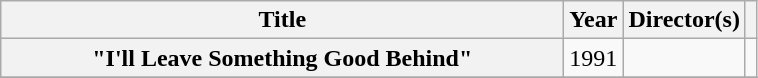<table class="wikitable plainrowheaders" style="text-align:center;">
<tr>
<th scope="col" style="width:23em;">Title</th>
<th scope="col">Year</th>
<th scope="col">Director(s)</th>
<th></th>
</tr>
<tr>
<th scope="row">"I'll Leave Something Good Behind"</th>
<td>1991</td>
<td></td>
<td></td>
</tr>
<tr>
</tr>
</table>
